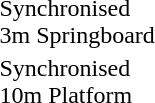<table>
<tr>
<td>Synchronised<br>3m Springboard</td>
<td><br></td>
<td><br></td>
<td><br></td>
</tr>
<tr>
<td>Synchronised<br>10m Platform</td>
<td><br></td>
<td><br></td>
<td><br></td>
</tr>
</table>
